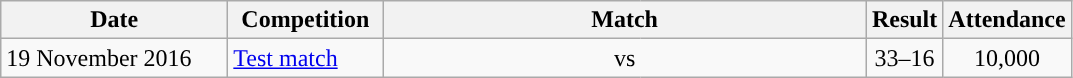<table class="wikitable">
<tr>
<th style="width:9em;">Date</th>
<th style="width:6em;">Competition</th>
<th colspan=3>Match</th>
<th>Result</th>
<th>Attendance</th>
</tr>
<tr>
<td>19 November 2016</td>
<td><a href='#'>Test match</a></td>
<td style="width:9em;text-align:right;border-right:0px;"></td>
<td style="border-left:0px;border-right:0px;">vs</td>
<td style="width:9em;border-left:0px;"></td>
<td style="text-align:center">33–16</td>
<td style="text-align:center">10,000</td>
</tr>
</table>
